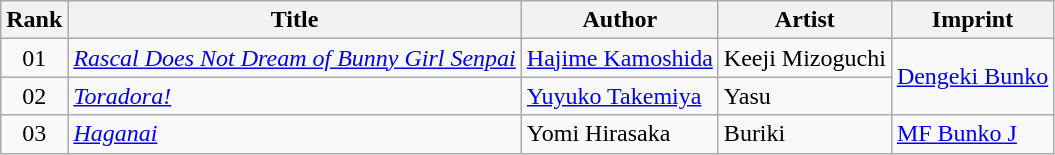<table class="wikitable">
<tr>
<th>Rank</th>
<th>Title</th>
<th>Author</th>
<th>Artist</th>
<th>Imprint</th>
</tr>
<tr>
<td align="center">01</td>
<td><em><a href='#'>Rascal Does Not Dream of Bunny Girl Senpai</a></em></td>
<td><a href='#'>Hajime Kamoshida</a></td>
<td>Keeji Mizoguchi</td>
<td rowspan="2"><a href='#'>Dengeki Bunko</a></td>
</tr>
<tr>
<td align="center">02</td>
<td><em><a href='#'>Toradora!</a></em></td>
<td><a href='#'>Yuyuko Takemiya</a></td>
<td>Yasu</td>
</tr>
<tr>
<td align="center">03</td>
<td><em><a href='#'>Haganai</a></em></td>
<td>Yomi Hirasaka</td>
<td>Buriki</td>
<td><a href='#'>MF Bunko J</a></td>
</tr>
</table>
